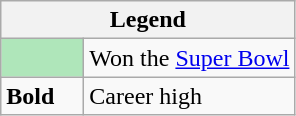<table class="wikitable mw-collapsible">
<tr>
<th colspan="2">Legend</th>
</tr>
<tr>
<td style="background:#afe6ba; width:3em;"></td>
<td>Won the <a href='#'>Super Bowl</a></td>
</tr>
<tr>
<td><strong>Bold</strong></td>
<td>Career high</td>
</tr>
</table>
